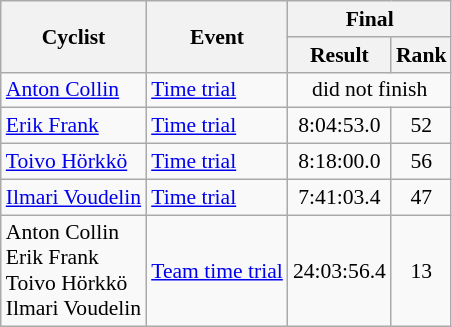<table class=wikitable style="font-size:90%">
<tr>
<th rowspan=2>Cyclist</th>
<th rowspan=2>Event</th>
<th colspan=2>Final</th>
</tr>
<tr>
<th>Result</th>
<th>Rank</th>
</tr>
<tr>
<td><a href='#'>Anton Collin</a></td>
<td><a href='#'>Time trial</a></td>
<td align=center colspan=2>did not finish</td>
</tr>
<tr>
<td><a href='#'>Erik Frank</a></td>
<td><a href='#'>Time trial</a></td>
<td align=center>8:04:53.0</td>
<td align=center>52</td>
</tr>
<tr>
<td><a href='#'>Toivo Hörkkö</a></td>
<td><a href='#'>Time trial</a></td>
<td align=center>8:18:00.0</td>
<td align=center>56</td>
</tr>
<tr>
<td><a href='#'>Ilmari Voudelin</a></td>
<td><a href='#'>Time trial</a></td>
<td align=center>7:41:03.4</td>
<td align=center>47</td>
</tr>
<tr>
<td>Anton Collin <br> Erik Frank <br> Toivo Hörkkö <br> Ilmari Voudelin</td>
<td><a href='#'>Team time trial</a></td>
<td align=center>24:03:56.4</td>
<td align=center>13</td>
</tr>
</table>
